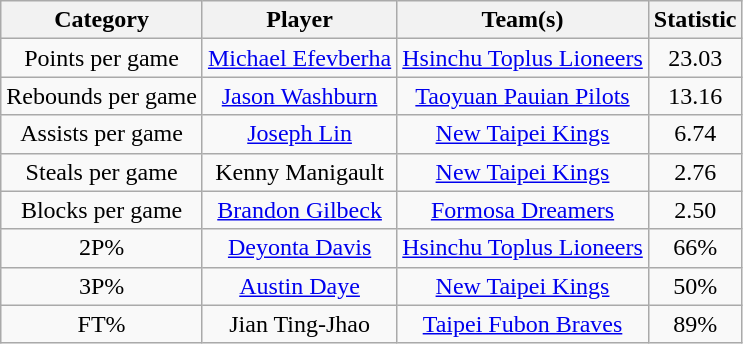<table class="wikitable" style="text-align:center">
<tr>
<th>Category</th>
<th>Player</th>
<th>Team(s)</th>
<th>Statistic</th>
</tr>
<tr>
<td>Points per game</td>
<td><a href='#'>Michael Efevberha</a></td>
<td><a href='#'>Hsinchu Toplus Lioneers</a></td>
<td>23.03</td>
</tr>
<tr>
<td>Rebounds per game</td>
<td><a href='#'>Jason Washburn</a></td>
<td><a href='#'>Taoyuan Pauian Pilots</a></td>
<td>13.16</td>
</tr>
<tr>
<td>Assists per game</td>
<td><a href='#'>Joseph Lin</a></td>
<td><a href='#'>New Taipei Kings</a></td>
<td>6.74</td>
</tr>
<tr>
<td>Steals per game</td>
<td>Kenny Manigault</td>
<td><a href='#'>New Taipei Kings</a></td>
<td>2.76</td>
</tr>
<tr>
<td>Blocks per game</td>
<td><a href='#'>Brandon Gilbeck</a></td>
<td><a href='#'>Formosa Dreamers</a></td>
<td>2.50</td>
</tr>
<tr>
<td>2P%</td>
<td><a href='#'>Deyonta Davis</a></td>
<td><a href='#'>Hsinchu Toplus Lioneers</a></td>
<td>66%</td>
</tr>
<tr>
<td>3P%</td>
<td><a href='#'>Austin Daye</a></td>
<td><a href='#'>New Taipei Kings</a></td>
<td>50%</td>
</tr>
<tr>
<td>FT%</td>
<td>Jian Ting-Jhao</td>
<td><a href='#'>Taipei Fubon Braves</a></td>
<td>89%</td>
</tr>
</table>
